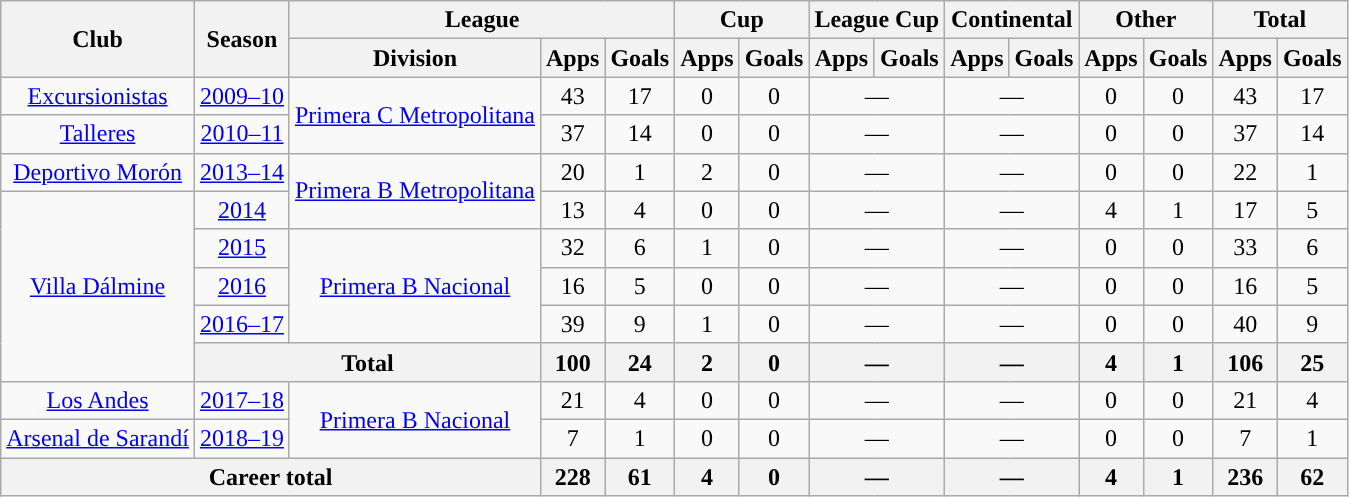<table class="wikitable" style="text-align:center">
<tr>
<th rowspan="2">Club</th>
<th rowspan="2">Season</th>
<th colspan="3">League</th>
<th colspan="2">Cup</th>
<th colspan="2">League Cup</th>
<th colspan="2">Continental</th>
<th colspan="2">Other</th>
<th colspan="2">Total</th>
</tr>
<tr>
<th>Division</th>
<th>Apps</th>
<th>Goals</th>
<th>Apps</th>
<th>Goals</th>
<th>Apps</th>
<th>Goals</th>
<th>Apps</th>
<th>Goals</th>
<th>Apps</th>
<th>Goals</th>
<th>Apps</th>
<th>Goals</th>
</tr>
<tr>
<td rowspan="1"><a href='#'>Excursionistas</a></td>
<td><a href='#'>2009–10</a></td>
<td rowspan="2"><a href='#'>Primera C Metropolitana</a></td>
<td>43</td>
<td>17</td>
<td>0</td>
<td>0</td>
<td colspan="2">—</td>
<td colspan="2">—</td>
<td>0</td>
<td>0</td>
<td>43</td>
<td>17</td>
</tr>
<tr>
<td rowspan="1"><a href='#'>Talleres</a></td>
<td><a href='#'>2010–11</a></td>
<td>37</td>
<td>14</td>
<td>0</td>
<td>0</td>
<td colspan="2">—</td>
<td colspan="2">—</td>
<td>0</td>
<td>0</td>
<td>37</td>
<td>14</td>
</tr>
<tr>
<td rowspan="1"><a href='#'>Deportivo Morón</a></td>
<td><a href='#'>2013–14</a></td>
<td rowspan="2"><a href='#'>Primera B Metropolitana</a></td>
<td>20</td>
<td>1</td>
<td>2</td>
<td>0</td>
<td colspan="2">—</td>
<td colspan="2">—</td>
<td>0</td>
<td>0</td>
<td>22</td>
<td>1</td>
</tr>
<tr>
<td rowspan="5"><a href='#'>Villa Dálmine</a></td>
<td><a href='#'>2014</a></td>
<td>13</td>
<td>4</td>
<td>0</td>
<td>0</td>
<td colspan="2">—</td>
<td colspan="2">—</td>
<td>4</td>
<td>1</td>
<td>17</td>
<td>5</td>
</tr>
<tr>
<td><a href='#'>2015</a></td>
<td rowspan="3"><a href='#'>Primera B Nacional</a></td>
<td>32</td>
<td>6</td>
<td>1</td>
<td>0</td>
<td colspan="2">—</td>
<td colspan="2">—</td>
<td>0</td>
<td>0</td>
<td>33</td>
<td>6</td>
</tr>
<tr>
<td><a href='#'>2016</a></td>
<td>16</td>
<td>5</td>
<td>0</td>
<td>0</td>
<td colspan="2">—</td>
<td colspan="2">—</td>
<td>0</td>
<td>0</td>
<td>16</td>
<td>5</td>
</tr>
<tr>
<td><a href='#'>2016–17</a></td>
<td>39</td>
<td>9</td>
<td>1</td>
<td>0</td>
<td colspan="2">—</td>
<td colspan="2">—</td>
<td>0</td>
<td>0</td>
<td>40</td>
<td>9</td>
</tr>
<tr>
<th colspan="2">Total</th>
<th>100</th>
<th>24</th>
<th>2</th>
<th>0</th>
<th colspan="2">—</th>
<th colspan="2">—</th>
<th>4</th>
<th>1</th>
<th>106</th>
<th>25</th>
</tr>
<tr>
<td rowspan="1"><a href='#'>Los Andes</a></td>
<td><a href='#'>2017–18</a></td>
<td rowspan="2"><a href='#'>Primera B Nacional</a></td>
<td>21</td>
<td>4</td>
<td>0</td>
<td>0</td>
<td colspan="2">—</td>
<td colspan="2">—</td>
<td>0</td>
<td>0</td>
<td>21</td>
<td>4</td>
</tr>
<tr>
<td rowspan="1"><a href='#'>Arsenal de Sarandí</a></td>
<td><a href='#'>2018–19</a></td>
<td>7</td>
<td>1</td>
<td>0</td>
<td>0</td>
<td colspan="2">—</td>
<td colspan="2">—</td>
<td>0</td>
<td>0</td>
<td>7</td>
<td>1</td>
</tr>
<tr>
<th colspan="3">Career total</th>
<th>228</th>
<th>61</th>
<th>4</th>
<th>0</th>
<th colspan="2">—</th>
<th colspan="2">—</th>
<th>4</th>
<th>1</th>
<th>236</th>
<th>62</th>
</tr>
</table>
